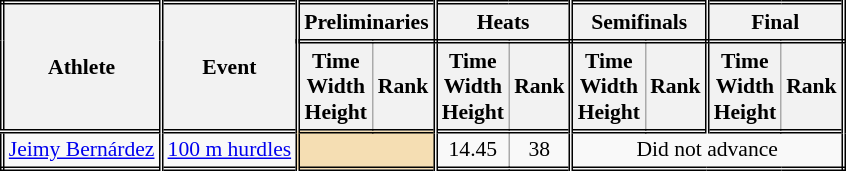<table class=wikitable style="font-size:90%; border: double;">
<tr>
<th rowspan="2" style="border-right:double">Athlete</th>
<th rowspan="2" style="border-right:double">Event</th>
<th colspan="2" style="border-right:double; border-bottom:double;">Preliminaries</th>
<th colspan="2" style="border-right:double; border-bottom:double;">Heats</th>
<th colspan="2" style="border-right:double; border-bottom:double;">Semifinals</th>
<th colspan="2" style="border-right:double; border-bottom:double;">Final</th>
</tr>
<tr>
<th>Time<br>Width<br>Height</th>
<th style="border-right:double">Rank</th>
<th>Time<br>Width<br>Height</th>
<th style="border-right:double">Rank</th>
<th>Time<br>Width<br>Height</th>
<th style="border-right:double">Rank</th>
<th>Time<br>Width<br>Height</th>
<th style="border-right:double">Rank</th>
</tr>
<tr style="border-top: double;">
<td style="border-right:double"><a href='#'>Jeimy Bernárdez</a></td>
<td style="border-right:double"><a href='#'>100 m hurdles</a></td>
<td style="border-right:double" colspan= 2 bgcolor="wheat"></td>
<td align=center>14.45</td>
<td align=center style="border-right:double">38</td>
<td colspan="4" align=center>Did not advance</td>
</tr>
</table>
